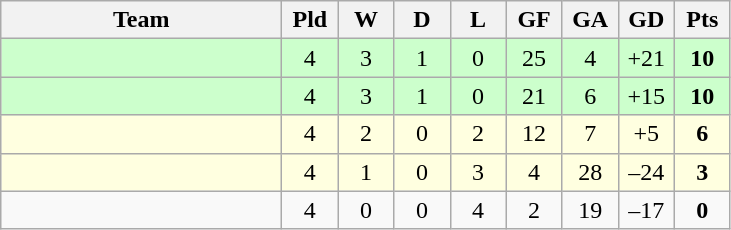<table class=wikitable style="text-align:center">
<tr>
<th style="width:180px;">Team</th>
<th width="30">Pld</th>
<th width="30">W</th>
<th width="30">D</th>
<th width="30">L</th>
<th width="30">GF</th>
<th width="30">GA</th>
<th width="30">GD</th>
<th width="30">Pts</th>
</tr>
<tr style="background:#cfc;">
<td style="text-align:left"></td>
<td>4</td>
<td>3</td>
<td>1</td>
<td>0</td>
<td>25</td>
<td>4</td>
<td>+21</td>
<td><strong>10</strong></td>
</tr>
<tr style="background:#cfc;">
<td style="text-align:left"></td>
<td>4</td>
<td>3</td>
<td>1</td>
<td>0</td>
<td>21</td>
<td>6</td>
<td>+15</td>
<td><strong>10</strong></td>
</tr>
<tr style="background:lightyellow;">
<td style="text-align:left"></td>
<td>4</td>
<td>2</td>
<td>0</td>
<td>2</td>
<td>12</td>
<td>7</td>
<td>+5</td>
<td><strong>6</strong></td>
</tr>
<tr style="background:lightyellow;">
<td style="text-align:left"></td>
<td>4</td>
<td>1</td>
<td>0</td>
<td>3</td>
<td>4</td>
<td>28</td>
<td>–24</td>
<td><strong>3</strong></td>
</tr>
<tr>
<td style="text-align:left"></td>
<td>4</td>
<td>0</td>
<td>0</td>
<td>4</td>
<td>2</td>
<td>19</td>
<td>–17</td>
<td><strong>0</strong></td>
</tr>
</table>
